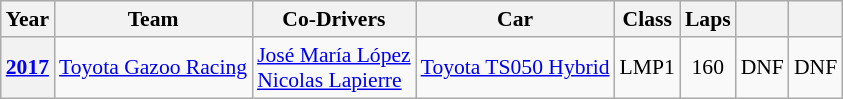<table class="wikitable" style="text-align:center; font-size:90%">
<tr>
<th>Year</th>
<th>Team</th>
<th>Co-Drivers</th>
<th>Car</th>
<th>Class</th>
<th>Laps</th>
<th></th>
<th></th>
</tr>
<tr>
<th><a href='#'>2017</a></th>
<td align="left"> <a href='#'>Toyota Gazoo Racing</a></td>
<td align="left"> <a href='#'>José María López</a><br> <a href='#'>Nicolas Lapierre</a></td>
<td align="left"><a href='#'>Toyota TS050 Hybrid</a></td>
<td>LMP1</td>
<td>160</td>
<td>DNF</td>
<td>DNF</td>
</tr>
</table>
